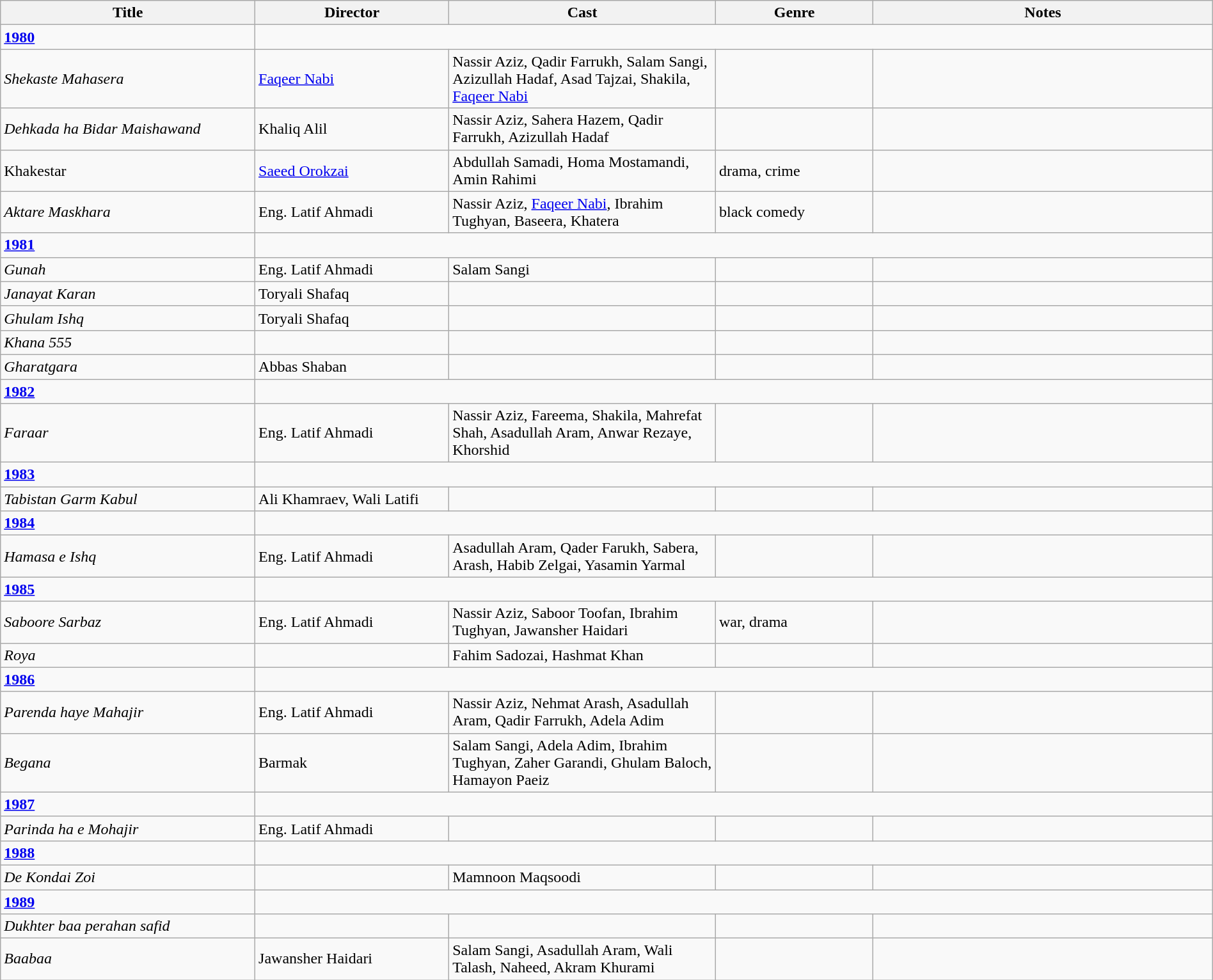<table class="wikitable" width= "100%">
<tr>
<th width=21%>Title</th>
<th width=16%>Director</th>
<th width=22%>Cast</th>
<th width=13%>Genre</th>
<th width=28%>Notes</th>
</tr>
<tr>
<td><strong><a href='#'>1980</a></strong></td>
</tr>
<tr>
<td><em>Shekaste Mahasera</em></td>
<td><a href='#'>Faqeer Nabi</a></td>
<td>Nassir Aziz, Qadir Farrukh, Salam Sangi, Azizullah Hadaf, Asad Tajzai, Shakila, <a href='#'>Faqeer Nabi</a></td>
<td></td>
<td></td>
</tr>
<tr>
<td><em>Dehkada ha Bidar Maishawand</em></td>
<td>Khaliq Alil</td>
<td>Nassir Aziz, Sahera Hazem, Qadir Farrukh, Azizullah Hadaf</td>
<td></td>
<td></td>
</tr>
<tr>
<td>Khakestar</td>
<td><a href='#'>Saeed Orokzai</a></td>
<td>Abdullah Samadi, Homa Mostamandi, Amin Rahimi</td>
<td>drama, crime</td>
<td></td>
</tr>
<tr>
<td><em>Aktare Maskhara</em></td>
<td>Eng. Latif Ahmadi</td>
<td>Nassir Aziz, <a href='#'>Faqeer Nabi</a>, Ibrahim Tughyan, Baseera, Khatera</td>
<td>black comedy</td>
<td></td>
</tr>
<tr>
<td><strong><a href='#'>1981</a></strong></td>
</tr>
<tr>
<td><em>Gunah</em></td>
<td>Eng. Latif Ahmadi</td>
<td>Salam Sangi</td>
<td></td>
<td></td>
</tr>
<tr>
<td><em>Janayat Karan</em></td>
<td>Toryali Shafaq</td>
<td></td>
<td></td>
<td></td>
</tr>
<tr>
<td><em>Ghulam Ishq</em></td>
<td>Toryali Shafaq</td>
<td></td>
<td></td>
<td></td>
</tr>
<tr>
<td><em>Khana 555</em></td>
<td></td>
<td></td>
<td></td>
<td></td>
</tr>
<tr>
<td><em>Gharatgara</em></td>
<td>Abbas Shaban</td>
<td></td>
<td></td>
<td></td>
</tr>
<tr>
<td><strong><a href='#'>1982</a></strong></td>
</tr>
<tr>
<td><em>Faraar</em></td>
<td>Eng. Latif Ahmadi</td>
<td>Nassir Aziz, Fareema, Shakila, Mahrefat Shah, Asadullah Aram, Anwar Rezaye, Khorshid</td>
<td></td>
<td></td>
</tr>
<tr>
<td><strong><a href='#'>1983</a></strong></td>
</tr>
<tr>
<td><em>Tabistan Garm Kabul</em></td>
<td>Ali Khamraev, Wali Latifi</td>
<td></td>
<td></td>
<td></td>
</tr>
<tr>
<td><strong><a href='#'>1984</a></strong></td>
</tr>
<tr>
<td><em>Hamasa e Ishq</em></td>
<td>Eng. Latif Ahmadi</td>
<td>Asadullah Aram, Qader Farukh, Sabera, Arash, Habib Zelgai, Yasamin Yarmal</td>
<td></td>
<td></td>
</tr>
<tr>
<td><strong><a href='#'>1985</a></strong></td>
</tr>
<tr>
<td><em>Saboore Sarbaz </em></td>
<td>Eng. Latif Ahmadi</td>
<td>Nassir Aziz, Saboor Toofan, Ibrahim Tughyan, Jawansher Haidari</td>
<td>war, drama</td>
<td></td>
</tr>
<tr>
<td><em>Roya </em></td>
<td></td>
<td>Fahim Sadozai, Hashmat Khan</td>
<td></td>
<td></td>
</tr>
<tr>
<td><strong><a href='#'>1986</a></strong></td>
</tr>
<tr>
<td><em>Parenda haye Mahajir </em></td>
<td>Eng. Latif Ahmadi</td>
<td>Nassir Aziz, Nehmat Arash, Asadullah Aram, Qadir Farrukh, Adela Adim</td>
<td></td>
<td></td>
</tr>
<tr>
<td><em>Begana  </em></td>
<td>Barmak</td>
<td>Salam Sangi, Adela Adim, Ibrahim Tughyan, Zaher Garandi, Ghulam Baloch, Hamayon Paeiz</td>
<td></td>
<td></td>
</tr>
<tr>
<td><strong><a href='#'>1987</a></strong></td>
</tr>
<tr>
<td><em>Parinda ha e Mohajir  </em></td>
<td>Eng. Latif Ahmadi</td>
<td></td>
<td></td>
<td></td>
</tr>
<tr>
<td><strong><a href='#'>1988</a></strong></td>
</tr>
<tr>
<td><em>De Kondai Zoi </em></td>
<td></td>
<td>Mamnoon Maqsoodi</td>
<td></td>
<td></td>
</tr>
<tr>
<td><strong><a href='#'>1989</a></strong></td>
</tr>
<tr>
<td><em>Dukhter baa perahan safid</em></td>
<td></td>
<td></td>
<td></td>
<td></td>
</tr>
<tr>
<td><em>Baabaa</em></td>
<td>Jawansher Haidari</td>
<td>Salam Sangi, Asadullah Aram, Wali Talash, Naheed, Akram Khurami</td>
<td></td>
<td></td>
</tr>
</table>
